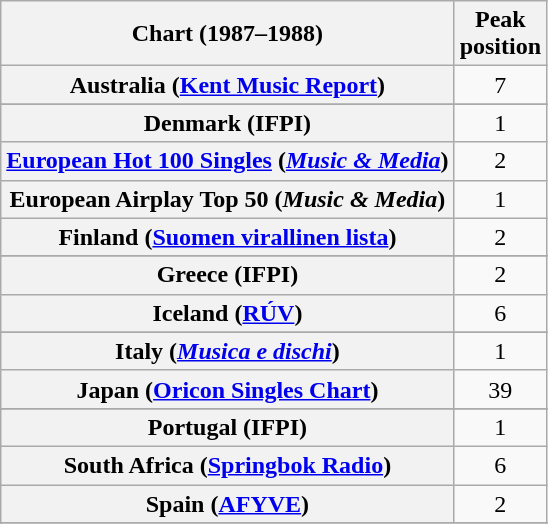<table class="wikitable sortable plainrowheaders" style="text-align:center">
<tr>
<th scope="col">Chart (1987–1988)</th>
<th scope="col">Peak<br>position</th>
</tr>
<tr>
<th scope="row">Australia (<a href='#'>Kent Music Report</a>)</th>
<td>7</td>
</tr>
<tr>
</tr>
<tr>
</tr>
<tr>
</tr>
<tr>
<th scope="row">Denmark (IFPI)</th>
<td>1</td>
</tr>
<tr>
<th scope="row"><a href='#'>European Hot 100 Singles</a> (<em><a href='#'>Music & Media</a></em>)</th>
<td>2</td>
</tr>
<tr>
<th scope="row">European Airplay Top 50 (<em>Music & Media</em>)</th>
<td>1</td>
</tr>
<tr>
<th scope="row">Finland (<a href='#'>Suomen virallinen lista</a>)</th>
<td>2</td>
</tr>
<tr>
</tr>
<tr>
<th scope="row">Greece (IFPI)</th>
<td>2</td>
</tr>
<tr>
<th scope="row">Iceland (<a href='#'>RÚV</a>)</th>
<td>6</td>
</tr>
<tr>
</tr>
<tr>
<th scope="row">Italy (<em><a href='#'>Musica e dischi</a></em>)</th>
<td>1</td>
</tr>
<tr>
<th scope="row">Japan (<a href='#'>Oricon Singles Chart</a>)</th>
<td>39</td>
</tr>
<tr>
</tr>
<tr>
</tr>
<tr>
</tr>
<tr>
</tr>
<tr>
<th scope="row">Portugal (IFPI)</th>
<td>1</td>
</tr>
<tr>
<th scope="row">South Africa (<a href='#'>Springbok Radio</a>)</th>
<td>6</td>
</tr>
<tr>
<th scope="row">Spain (<a href='#'>AFYVE</a>)</th>
<td>2</td>
</tr>
<tr>
</tr>
<tr>
</tr>
<tr>
</tr>
<tr>
</tr>
<tr>
</tr>
<tr>
</tr>
<tr>
</tr>
<tr>
</tr>
<tr>
</tr>
</table>
